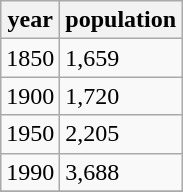<table class="wikitable">
<tr>
<th>year</th>
<th>population</th>
</tr>
<tr>
<td>1850</td>
<td>1,659</td>
</tr>
<tr>
<td>1900</td>
<td>1,720</td>
</tr>
<tr>
<td>1950</td>
<td>2,205</td>
</tr>
<tr>
<td>1990</td>
<td>3,688</td>
</tr>
<tr>
</tr>
</table>
